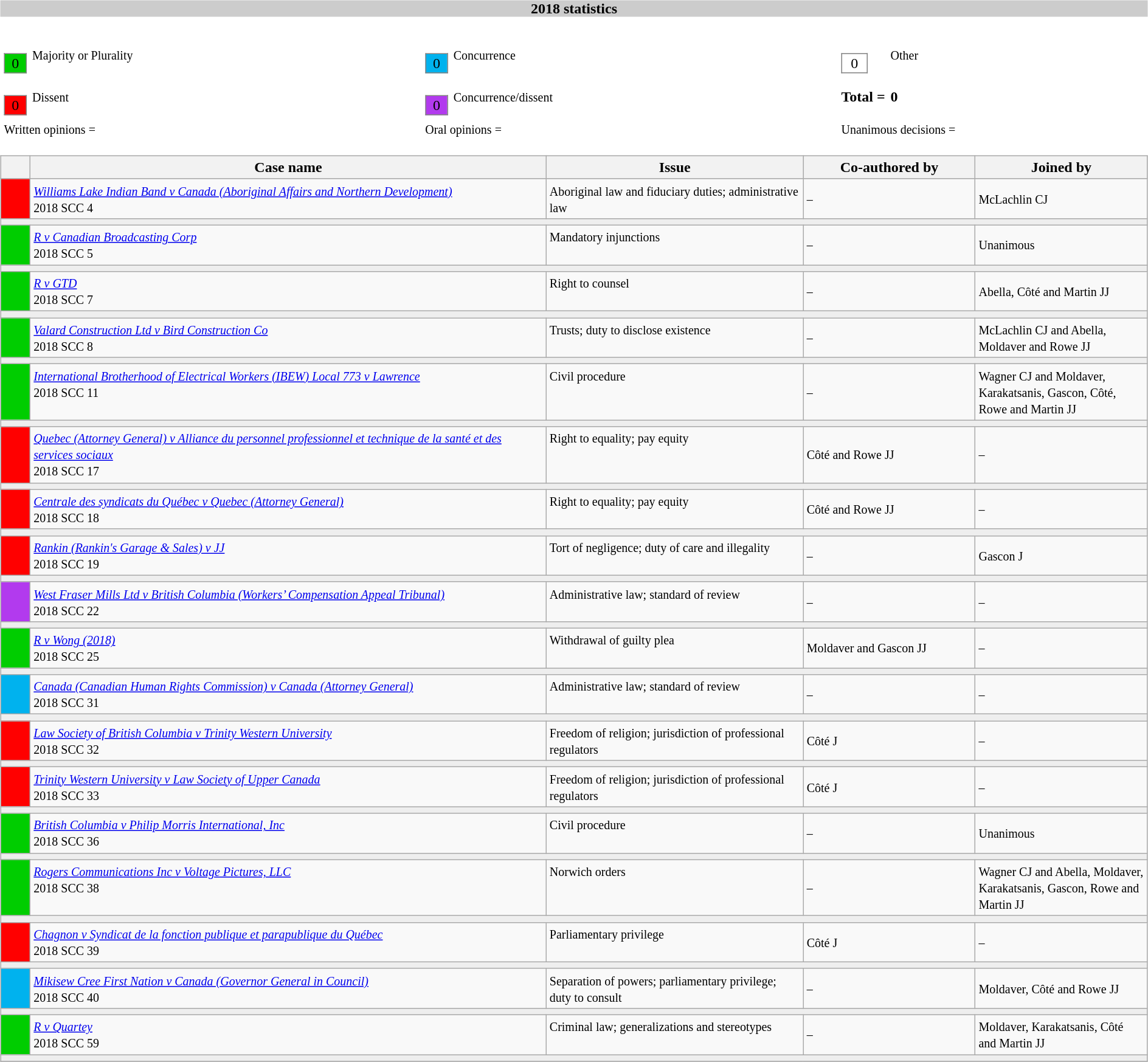<table width=100%>
<tr>
<td><br><table width=100% align=center cellpadding=0 cellspacing=0>
<tr>
<th bgcolor=#CCCCCC>2018 statistics</th>
</tr>
<tr>
<td><br><table width=100% cellpadding="2" cellspacing="2" border="0"width=25px>
<tr>
<td><br><table border="1" style="border-collapse:collapse;">
<tr>
<td align=center bgcolor=#00CD00 width=25px>0</td>
</tr>
</table>
</td>
<td><small>Majority or Plurality</small></td>
<td width=25px><br><table border="1" style="border-collapse:collapse;">
<tr>
<td align=center width=25px bgcolor=#00B2EE>0</td>
</tr>
</table>
</td>
<td><small>Concurrence</small></td>
<td width=25px><br><table border="1" style="border-collapse:collapse;">
<tr>
<td align=center width=25px bgcolor=white>0</td>
</tr>
</table>
</td>
<td><small>Other</small></td>
</tr>
<tr>
<td width=25px><br><table border="1" style="border-collapse:collapse;">
<tr>
<td align=center width=25px bgcolor=red>0</td>
</tr>
</table>
</td>
<td><small>Dissent</small></td>
<td width=25px><br><table border="1" style="border-collapse:collapse;">
<tr>
<td align=center width=25px bgcolor=#B23AEE>0</td>
</tr>
</table>
</td>
<td><small>Concurrence/dissent</small></td>
<td white-space: nowrap><strong>Total = </strong></td>
<td><strong>0</strong></td>
</tr>
<tr>
<td colspan=2><small>Written opinions = </small></td>
<td colspan=2><small>Oral opinions = </small></td>
<td colspan=2><small> Unanimous decisions = </small></td>
</tr>
</table>
<table class="wikitable" width=100%>
<tr bgcolor="#CCCCCC">
<th width=25px></th>
<th width=45%>Case name</th>
<th>Issue</th>
<th width=15%>Co-authored by</th>
<th width=15%>Joined by</th>
</tr>
<tr>
<td bgcolor=red></td>
<td align=left valign=top><small><em><a href='#'>Williams Lake Indian Band v Canada (Aboriginal Affairs and Northern Development)</a></em> <br> 2018 SCC 4 </small></td>
<td valign=top><small> Aboriginal law and fiduciary duties; administrative law</small></td>
<td><small> –</small></td>
<td><small> McLachlin CJ</small></td>
</tr>
<tr>
<td bgcolor=#EEEEEE colspan=5 valign=top><small></small></td>
</tr>
<tr>
<td bgcolor=#00cd00></td>
<td align=left valign=top><small><em><a href='#'>R v Canadian Broadcasting Corp</a></em> <br> 2018 SCC 5 </small></td>
<td valign=top><small> Mandatory injunctions</small></td>
<td><small> –</small></td>
<td><small>Unanimous</small></td>
</tr>
<tr>
<td bgcolor=#EEEEEE colspan=5 valign=top><small></small></td>
</tr>
<tr>
<td bgcolor=#00cd00></td>
<td align=left valign=top><small><em><a href='#'>R v GTD</a></em> <br> 2018 SCC 7 </small></td>
<td valign=top><small> Right to counsel</small></td>
<td><small> –</small></td>
<td><small>Abella, Côté and Martin JJ</small></td>
</tr>
<tr>
<td bgcolor=#EEEEEE colspan=5 valign=top><small></small></td>
</tr>
<tr>
<td bgcolor=#00cd00></td>
<td align=left valign=top><small><em><a href='#'>Valard Construction Ltd v Bird Construction Co</a></em> <br> 2018 SCC 8 </small></td>
<td valign=top><small> Trusts; duty to disclose existence</small></td>
<td><small> –</small></td>
<td><small>McLachlin CJ and Abella, Moldaver and Rowe JJ</small></td>
</tr>
<tr>
<td bgcolor=#EEEEEE colspan=5 valign=top><small></small></td>
</tr>
<tr>
<td bgcolor=#00cd00></td>
<td align=left valign=top><small><em><a href='#'>International Brotherhood of Electrical Workers (IBEW) Local 773 v Lawrence</a></em> <br> 2018 SCC 11 </small></td>
<td valign=top><small> Civil procedure</small></td>
<td><small> –</small></td>
<td><small>Wagner CJ and Moldaver, Karakatsanis, Gascon, Côté, Rowe and Martin JJ</small></td>
</tr>
<tr>
<td bgcolor=#EEEEEE colspan=5 valign=top><small></small></td>
</tr>
<tr>
<td bgcolor=red></td>
<td align=left valign=top><small><em><a href='#'>Quebec (Attorney General) v Alliance du personnel professionnel et technique de la santé et des services sociaux</a></em> <br> 2018 SCC 17 </small></td>
<td valign=top><small> Right to equality; pay equity</small></td>
<td><small> Côté and Rowe JJ</small></td>
<td><small> –</small></td>
</tr>
<tr>
<td bgcolor=#EEEEEE colspan=5 valign=top><small></small></td>
</tr>
<tr>
<td bgcolor=red></td>
<td align=left valign=top><small><em><a href='#'>Centrale des syndicats du Québec v Quebec (Attorney General)</a></em> <br> 2018 SCC 18 </small></td>
<td valign=top><small> Right to equality; pay equity</small></td>
<td><small> Côté and Rowe JJ</small></td>
<td><small> –</small></td>
</tr>
<tr>
<td bgcolor=#EEEEEE colspan=5 valign=top><small></small></td>
</tr>
<tr>
<td bgcolor=red></td>
<td align=left valign=top><small><em><a href='#'>Rankin (Rankin's Garage &amp; Sales) v JJ</a></em> <br> 2018 SCC 19 </small></td>
<td valign=top><small> Tort of negligence; duty of care and illegality</small></td>
<td><small> –</small></td>
<td><small> Gascon J</small></td>
</tr>
<tr>
<td bgcolor=#EEEEEE colspan=5 valign=top><small></small></td>
</tr>
<tr>
<td bgcolor=#B23AEE></td>
<td align=left valign=top><small><em><a href='#'>West Fraser Mills Ltd v British Columbia (Workers’ Compensation Appeal Tribunal)</a></em> <br> 2018 SCC 22 </small></td>
<td valign=top><small> Administrative law; standard of review</small></td>
<td><small> –</small></td>
<td><small> –</small></td>
</tr>
<tr>
<td bgcolor=#EEEEEE colspan=5 valign=top><small></small></td>
</tr>
<tr>
<td bgcolor=#00cd00></td>
<td align=left valign=top><small><em><a href='#'>R v Wong (2018)</a></em> <br> 2018 SCC 25 </small></td>
<td valign=top><small> Withdrawal of guilty plea</small></td>
<td><small> Moldaver and Gascon JJ</small></td>
<td><small> –</small></td>
</tr>
<tr>
<td bgcolor=#EEEEEE colspan=5 valign=top><small></small></td>
</tr>
<tr>
<td bgcolor=#00B2EE></td>
<td align=left valign=top><small><em><a href='#'>Canada (Canadian Human Rights Commission) v Canada (Attorney General)</a></em> <br> 2018 SCC 31 </small></td>
<td valign=top><small> Administrative law; standard of review</small></td>
<td><small> –</small></td>
<td><small> –</small></td>
</tr>
<tr>
<td bgcolor=#EEEEEE colspan=5 valign=top><small></small></td>
</tr>
<tr>
<td bgcolor=red></td>
<td align=left valign=top><small><em><a href='#'>Law Society of British Columbia v Trinity Western University</a></em> <br> 2018 SCC 32 </small></td>
<td valign=top><small> Freedom of religion; jurisdiction of professional regulators</small></td>
<td><small> Côté J</small></td>
<td><small> –</small></td>
</tr>
<tr>
<td bgcolor=#EEEEEE colspan=5 valign=top><small></small></td>
</tr>
<tr>
<td bgcolor=red></td>
<td align=left valign=top><small><em><a href='#'>Trinity Western University v Law Society of Upper Canada</a></em> <br> 2018 SCC 33 </small></td>
<td valign=top><small> Freedom of religion; jurisdiction of professional regulators</small></td>
<td><small> Côté J</small></td>
<td><small> –</small></td>
</tr>
<tr>
<td bgcolor=#EEEEEE colspan=5 valign=top><small></small></td>
</tr>
<tr>
<td bgcolor=#00cd00></td>
<td align=left valign=top><small><em><a href='#'>British Columbia v Philip Morris International, Inc</a></em> <br> 2018 SCC 36 </small></td>
<td valign=top><small> Civil procedure</small></td>
<td><small> –</small></td>
<td><small>Unanimous</small></td>
</tr>
<tr>
<td bgcolor=#EEEEEE colspan=5 valign=top><small></small></td>
</tr>
<tr>
<td bgcolor=#00cd00></td>
<td align=left valign=top><small><em><a href='#'>Rogers Communications Inc v Voltage Pictures, LLC</a></em> <br> 2018 SCC 38 </small></td>
<td valign=top><small> Norwich orders</small></td>
<td><small> –</small></td>
<td><small>Wagner CJ and Abella, Moldaver, Karakatsanis, Gascon, Rowe and Martin JJ</small></td>
</tr>
<tr>
<td bgcolor=#EEEEEE colspan=5 valign=top><small></small></td>
</tr>
<tr>
<td bgcolor=red></td>
<td align=left valign=top><small><em><a href='#'>Chagnon v Syndicat de la fonction publique et parapublique du Québec</a></em> <br> 2018 SCC 39 </small></td>
<td valign=top><small> Parliamentary privilege</small></td>
<td><small> Côté J</small></td>
<td><small> –</small></td>
</tr>
<tr>
<td bgcolor=#EEEEEE colspan=5 valign=top><small></small></td>
</tr>
<tr>
<td bgcolor=#00B2EE></td>
<td align=left valign=top><small><em><a href='#'>Mikisew Cree First Nation v Canada (Governor General in Council)</a></em> <br> 2018 SCC 40 </small></td>
<td valign=top><small> Separation of powers; parliamentary privilege; duty to consult</small></td>
<td><small> –</small></td>
<td><small> Moldaver, Côté and Rowe JJ</small></td>
</tr>
<tr>
<td bgcolor=#EEEEEE colspan=5 valign=top><small></small></td>
</tr>
<tr>
<td bgcolor=#00cd00></td>
<td align=left valign=top><small><em><a href='#'>R v Quartey</a></em> <br> 2018 SCC 59 </small></td>
<td valign=top><small> Criminal law; generalizations and stereotypes</small></td>
<td><small> –</small></td>
<td><small>Moldaver, Karakatsanis, Côté and Martin JJ</small></td>
</tr>
<tr>
<td bgcolor=#EEEEEE colspan=5 valign=top><small></small></td>
</tr>
<tr>
</tr>
</table>
</td>
</tr>
</table>
</td>
</tr>
</table>
